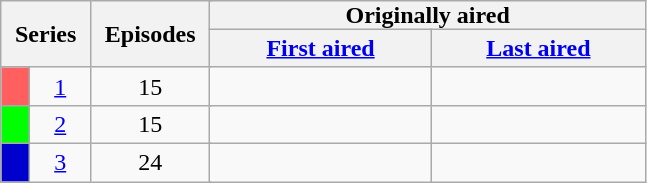<table class="wikitable plainrowheaders" style="text-align:center;">
<tr>
<th scope="col" style="padding:0 9px;" rowspan="2" colspan="2">Series</th>
<th scope="col" style="padding:0 9px;" colspan="2" rowspan="2">Episodes</th>
<th scope="col" style="padding:0 90px;" colspan="2">Originally aired</th>
</tr>
<tr>
<th scope="col"><a href='#'>First aired</a></th>
<th scope="col"><a href='#'>Last aired</a></th>
</tr>
<tr>
<td scope="row" style="background:#FF5F5F;"></td>
<td><a href='#'>1</a></td>
<td colspan="2">15</td>
<td></td>
<td></td>
</tr>
<tr>
<td scope="row" style="background:#00FF00;"></td>
<td><a href='#'>2</a></td>
<td colspan="2">15</td>
<td></td>
<td></td>
</tr>
<tr>
<td scope="row" style="background:#0000CC;"></td>
<td><a href='#'>3</a></td>
<td colspan="2">24</td>
<td></td>
<td></td>
</tr>
</table>
